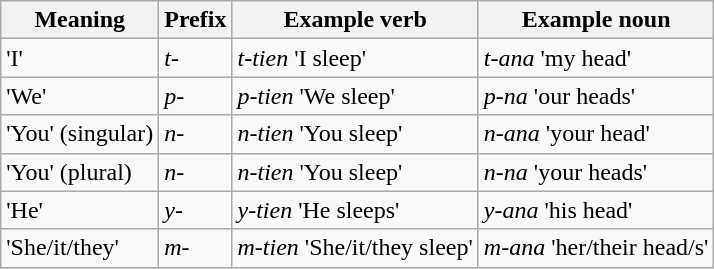<table class="wikitable">
<tr>
<th>Meaning</th>
<th>Prefix</th>
<th>Example verb</th>
<th>Example noun</th>
</tr>
<tr>
<td> 'I'</td>
<td><em>t-</em></td>
<td><em>t-tien</em> 'I sleep'</td>
<td><em>t-ana</em> 'my head'</td>
</tr>
<tr>
<td> 'We'</td>
<td><em>p-</em></td>
<td><em>p-tien</em> 'We sleep'</td>
<td><em>p-na</em> 'our heads'</td>
</tr>
<tr>
<td> 'You' (singular)</td>
<td><em>n-</em></td>
<td><em>n-tien</em> 'You sleep'</td>
<td><em>n-ana</em> 'your head'</td>
</tr>
<tr>
<td> 'You' (plural)</td>
<td><em>n-</em></td>
<td><em>n-tien</em> 'You sleep'</td>
<td><em>n-na</em> 'your heads'</td>
</tr>
<tr>
<td> 'He'</td>
<td><em>y-</em></td>
<td><em>y-tien</em> 'He sleeps'</td>
<td><em>y-ana</em> 'his head'</td>
</tr>
<tr>
<td> 'She/it/they'</td>
<td><em>m-</em></td>
<td><em>m-tien</em> 'She/it/they sleep'</td>
<td><em>m-ana</em> 'her/their head/s'</td>
</tr>
</table>
